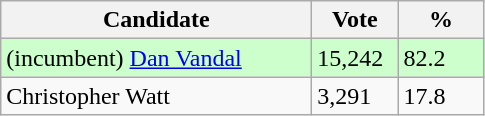<table class="wikitable">
<tr>
<th bgcolor="#DDDDFF" width="200px">Candidate</th>
<th bgcolor="#DDDDFF" width="50px">Vote</th>
<th bgcolor="#DDDDFF" width="50px">%</th>
</tr>
<tr style="text-align:left; background:#cfc;">
<td>(incumbent) <a href='#'>Dan Vandal</a></td>
<td>15,242</td>
<td>82.2</td>
</tr>
<tr>
<td>Christopher Watt</td>
<td>3,291</td>
<td>17.8</td>
</tr>
</table>
